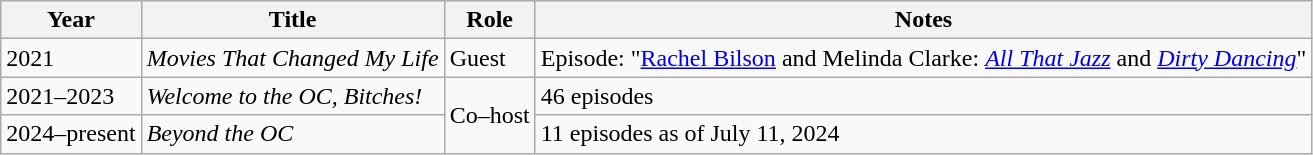<table class="wikitable">
<tr>
<th>Year</th>
<th>Title</th>
<th>Role</th>
<th>Notes</th>
</tr>
<tr>
<td>2021</td>
<td><em>Movies That Changed My Life</em></td>
<td>Guest</td>
<td>Episode: "<a href='#'>Rachel Bilson</a> and Melinda Clarke: <em><a href='#'>All That Jazz</a></em> and <em><a href='#'>Dirty Dancing</a></em>"</td>
</tr>
<tr>
<td>2021–2023</td>
<td><em>Welcome to the OC, Bitches!</em></td>
<td rowspan="2">Co–host</td>
<td>46 episodes</td>
</tr>
<tr>
<td>2024–present</td>
<td><em>Beyond the OC</em></td>
<td>11 episodes as of July 11, 2024</td>
</tr>
</table>
